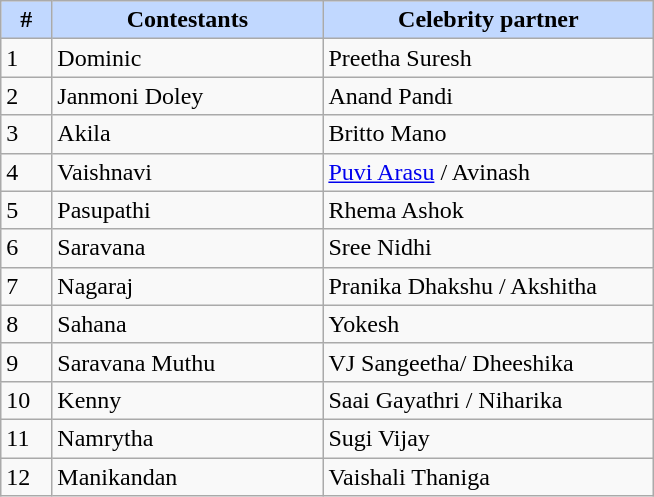<table class="wikitable">
<tr>
<th style="width:20pt; background:#C1D8FF;">#</th>
<th style="width:130pt; background:#C1D8FF;">Contestants</th>
<th style="width:160pt; background:#C1D8FF;">Celebrity partner</th>
</tr>
<tr>
<td>1</td>
<td>Dominic</td>
<td>Preetha Suresh</td>
</tr>
<tr>
<td>2</td>
<td>Janmoni Doley</td>
<td>Anand Pandi</td>
</tr>
<tr>
<td>3</td>
<td>Akila</td>
<td>Britto Mano</td>
</tr>
<tr>
<td>4</td>
<td>Vaishnavi</td>
<td><a href='#'>Puvi Arasu</a> / Avinash</td>
</tr>
<tr>
<td>5</td>
<td>Pasupathi</td>
<td>Rhema Ashok</td>
</tr>
<tr>
<td>6</td>
<td>Saravana</td>
<td>Sree Nidhi</td>
</tr>
<tr>
<td>7</td>
<td>Nagaraj</td>
<td>Pranika Dhakshu / Akshitha</td>
</tr>
<tr>
<td>8</td>
<td>Sahana</td>
<td>Yokesh</td>
</tr>
<tr>
<td>9</td>
<td>Saravana Muthu</td>
<td>VJ Sangeetha/ Dheeshika</td>
</tr>
<tr>
<td>10</td>
<td>Kenny</td>
<td>Saai Gayathri / Niharika</td>
</tr>
<tr>
<td>11</td>
<td>Namrytha</td>
<td>Sugi Vijay</td>
</tr>
<tr>
<td>12</td>
<td>Manikandan</td>
<td>Vaishali Thaniga</td>
</tr>
</table>
